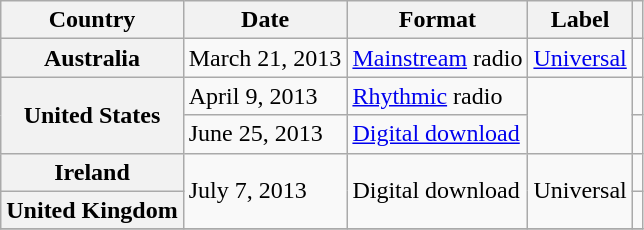<table class="wikitable plainrowheaders">
<tr>
<th>Country</th>
<th>Date</th>
<th>Format</th>
<th>Label</th>
<th></th>
</tr>
<tr>
<th scope="row">Australia</th>
<td>March 21, 2013</td>
<td><a href='#'>Mainstream</a> radio </td>
<td><a href='#'>Universal</a></td>
<td></td>
</tr>
<tr>
<th scope="row" rowspan="2">United States</th>
<td>April 9, 2013</td>
<td><a href='#'>Rhythmic</a> radio </td>
<td rowspan="2"></td>
<td></td>
</tr>
<tr>
<td>June 25, 2013</td>
<td><a href='#'>Digital download</a> </td>
<td></td>
</tr>
<tr>
<th scope="row">Ireland</th>
<td rowspan="2">July 7, 2013</td>
<td rowspan="2">Digital download</td>
<td rowspan="2">Universal</td>
<td></td>
</tr>
<tr>
<th scope="row">United Kingdom</th>
<td></td>
</tr>
<tr>
</tr>
</table>
